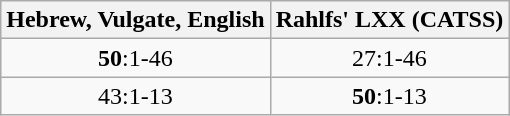<table class=wikitable>
<tr>
<th>Hebrew, Vulgate, English</th>
<th>Rahlfs' LXX (CATSS)</th>
</tr>
<tr>
<td align=center><strong>50</strong>:1-46</td>
<td align=center>27:1-46</td>
</tr>
<tr>
<td align=center>43:1-13</td>
<td align=center><strong>50</strong>:1-13</td>
</tr>
</table>
